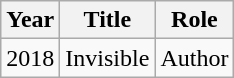<table class="wikitable">
<tr>
<th>Year</th>
<th>Title</th>
<th>Role</th>
</tr>
<tr>
<td>2018</td>
<td>Invisible</td>
<td>Author</td>
</tr>
</table>
